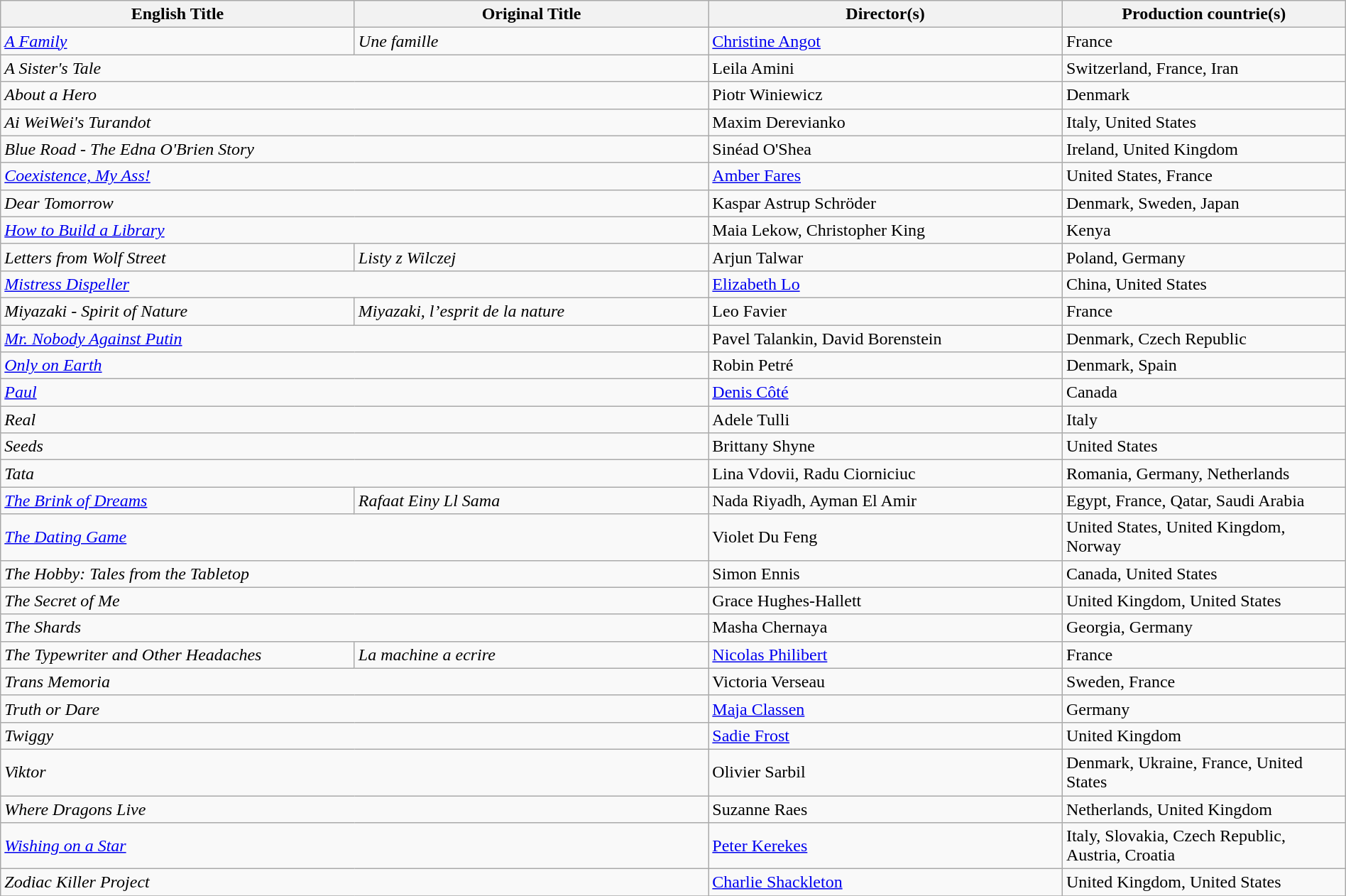<table class="wikitable" style="width:100%; margin-bottom:4px">
<tr>
<th scope="col" width="25%">English Title</th>
<th scope="col" width="25%">Original Title</th>
<th scope="col" width="25%">Director(s)</th>
<th scope="col" width="20%">Production countrie(s)</th>
</tr>
<tr>
<td><em><a href='#'>A Family</a></em></td>
<td><em>Une famille</em></td>
<td><a href='#'>Christine Angot</a></td>
<td>France</td>
</tr>
<tr>
<td colspan="2"><em>A Sister's Tale</em></td>
<td>Leila Amini</td>
<td>Switzerland, France, Iran</td>
</tr>
<tr>
<td colspan="2"><em>About a Hero</em></td>
<td>Piotr Winiewicz</td>
<td>Denmark</td>
</tr>
<tr>
<td colspan="2"><em>Ai WeiWei's Turandot</em></td>
<td>Maxim Derevianko</td>
<td>Italy, United States</td>
</tr>
<tr>
<td colspan="2"><em>Blue Road - The Edna O'Brien Story</em></td>
<td>Sinéad O'Shea</td>
<td>Ireland, United Kingdom</td>
</tr>
<tr>
<td colspan="2"><em><a href='#'>Coexistence, My Ass!</a></em></td>
<td><a href='#'>Amber Fares</a></td>
<td>United States, France</td>
</tr>
<tr>
<td colspan="2"><em>Dear Tomorrow</em></td>
<td>Kaspar Astrup Schröder</td>
<td>Denmark, Sweden, Japan</td>
</tr>
<tr>
<td colspan="2"><em><a href='#'>How to Build a Library</a></em></td>
<td>Maia Lekow, Christopher King</td>
<td>Kenya</td>
</tr>
<tr>
<td><em>Letters from Wolf Street</em></td>
<td><em>Listy z Wilczej</em></td>
<td>Arjun Talwar</td>
<td>Poland, Germany</td>
</tr>
<tr>
<td colspan="2"><em><a href='#'>Mistress Dispeller</a></em></td>
<td><a href='#'>Elizabeth Lo</a></td>
<td>China, United States</td>
</tr>
<tr>
<td><em>Miyazaki - Spirit of Nature</em></td>
<td><em>Miyazaki, l’esprit de la nature</em></td>
<td>Leo Favier</td>
<td>France</td>
</tr>
<tr>
<td colspan="2"><em><a href='#'>Mr. Nobody Against Putin</a></em></td>
<td>Pavel Talankin, David Borenstein</td>
<td>Denmark, Czech Republic</td>
</tr>
<tr>
<td colspan="2"><em><a href='#'>Only on Earth</a></em></td>
<td>Robin Petré</td>
<td>Denmark, Spain</td>
</tr>
<tr>
<td colspan="2"><em><a href='#'>Paul</a></em></td>
<td><a href='#'>Denis Côté</a></td>
<td>Canada</td>
</tr>
<tr>
<td colspan="2"><em>Real</em></td>
<td>Adele Tulli</td>
<td>Italy</td>
</tr>
<tr>
<td colspan="2"><em>Seeds</em></td>
<td>Brittany Shyne</td>
<td>United States</td>
</tr>
<tr>
<td colspan="2"><em>Tata</em></td>
<td>Lina Vdovii, Radu Ciorniciuc</td>
<td>Romania, Germany, Netherlands</td>
</tr>
<tr>
<td><em><a href='#'>The Brink of Dreams</a></em></td>
<td><em>Rafaat Einy Ll Sama</em></td>
<td>Nada Riyadh, Ayman El Amir</td>
<td>Egypt, France, Qatar, Saudi Arabia</td>
</tr>
<tr>
<td colspan="2"><em><a href='#'>The Dating Game</a></em></td>
<td>Violet Du Feng</td>
<td>United States, United Kingdom, Norway</td>
</tr>
<tr>
<td colspan="2"><em>The Hobby: Tales from the Tabletop</em></td>
<td>Simon Ennis</td>
<td>Canada, United States</td>
</tr>
<tr>
<td colspan="2"><em>The Secret of Me</em></td>
<td>Grace Hughes-Hallett</td>
<td>United Kingdom, United States</td>
</tr>
<tr>
<td colspan="2"><em>The Shards</em></td>
<td>Masha Chernaya</td>
<td>Georgia, Germany</td>
</tr>
<tr>
<td><em>The Typewriter and Other Headaches</em></td>
<td><em>La machine a ecrire</em></td>
<td><a href='#'>Nicolas Philibert</a></td>
<td>France</td>
</tr>
<tr>
<td colspan="2"><em>Trans Memoria</em></td>
<td>Victoria Verseau</td>
<td>Sweden, France</td>
</tr>
<tr>
<td colspan="2"><em>Truth or Dare</em></td>
<td><a href='#'>Maja Classen</a></td>
<td>Germany</td>
</tr>
<tr>
<td colspan="2"><em>Twiggy</em></td>
<td><a href='#'>Sadie Frost</a></td>
<td>United Kingdom</td>
</tr>
<tr>
<td colspan="2"><em>Viktor</em></td>
<td>Olivier Sarbil</td>
<td>Denmark, Ukraine, France, United States</td>
</tr>
<tr>
<td colspan="2"><em>Where Dragons Live</em></td>
<td>Suzanne Raes</td>
<td>Netherlands, United Kingdom</td>
</tr>
<tr>
<td colspan="2"><em><a href='#'>Wishing on a Star</a></em></td>
<td><a href='#'>Peter Kerekes</a></td>
<td>Italy, Slovakia, Czech Republic, Austria, Croatia</td>
</tr>
<tr>
<td colspan="2"><em>Zodiac Killer Project</em></td>
<td><a href='#'>Charlie Shackleton</a></td>
<td>United Kingdom, United States</td>
</tr>
<tr>
</tr>
</table>
